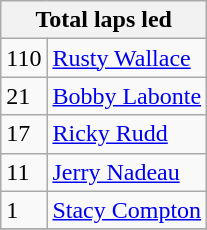<table class="wikitable">
<tr>
<th colspan=2>Total laps led</th>
</tr>
<tr>
<td>110</td>
<td><a href='#'>Rusty Wallace</a></td>
</tr>
<tr>
<td>21</td>
<td><a href='#'>Bobby Labonte</a></td>
</tr>
<tr>
<td>17</td>
<td><a href='#'>Ricky Rudd</a></td>
</tr>
<tr>
<td>11</td>
<td><a href='#'>Jerry Nadeau</a></td>
</tr>
<tr>
<td>1</td>
<td><a href='#'>Stacy Compton</a></td>
</tr>
<tr>
</tr>
</table>
